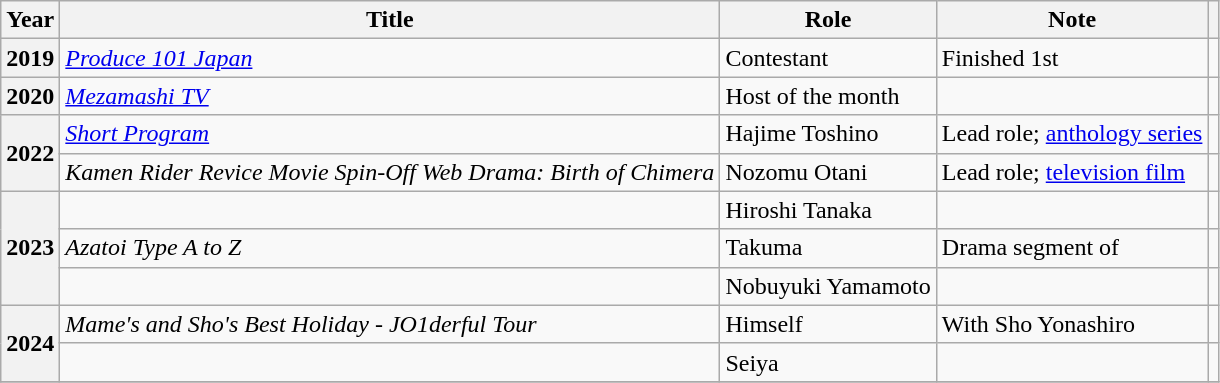<table class="wikitable sortable plainrowheaders">
<tr>
<th scope="col">Year</th>
<th scope="col">Title</th>
<th scope="col">Role</th>
<th scope="col" class="unsortable">Note</th>
<th scope="col" class="unsortable"></th>
</tr>
<tr>
<th scope="row">2019</th>
<td><em><a href='#'>Produce 101 Japan</a></em></td>
<td>Contestant</td>
<td>Finished 1st</td>
<td style="text-align:center;"></td>
</tr>
<tr>
<th scope="row">2020</th>
<td><em><a href='#'>Mezamashi TV</a></em></td>
<td>Host of the month</td>
<td></td>
<td style="text-align:center;"></td>
</tr>
<tr>
<th scope="row" rowspan=2>2022</th>
<td><em><a href='#'>Short Program</a></em></td>
<td>Hajime Toshino</td>
<td>Lead role; <a href='#'>anthology series</a></td>
<td style="text-align:center;"></td>
</tr>
<tr>
<td><em>Kamen Rider Revice Movie Spin-Off Web Drama: Birth of Chimera</em></td>
<td>Nozomu Otani</td>
<td>Lead role; <a href='#'>television film</a></td>
<td style="text-align:center;"></td>
</tr>
<tr>
<th scope="row" rowspan=3>2023</th>
<td><em></em></td>
<td>Hiroshi Tanaka</td>
<td></td>
<td style="text-align:center;"></td>
</tr>
<tr>
<td><em>Azatoi Type A to Z</em></td>
<td>Takuma</td>
<td>Drama segment of <em></em></td>
<td style="text-align:center;"></td>
</tr>
<tr>
<td><em></em></td>
<td>Nobuyuki Yamamoto</td>
<td></td>
<td style="text-align:center;"></td>
</tr>
<tr>
<th scope="row" rowspan=2>2024</th>
<td><em>Mame's and Sho's Best Holiday - JO1derful Tour</em></td>
<td>Himself</td>
<td>With Sho Yonashiro</td>
<td style="text-align:center;"></td>
</tr>
<tr>
<td><em></em></td>
<td>Seiya</td>
<td></td>
<td style="text-align:center;"></td>
</tr>
<tr>
</tr>
</table>
